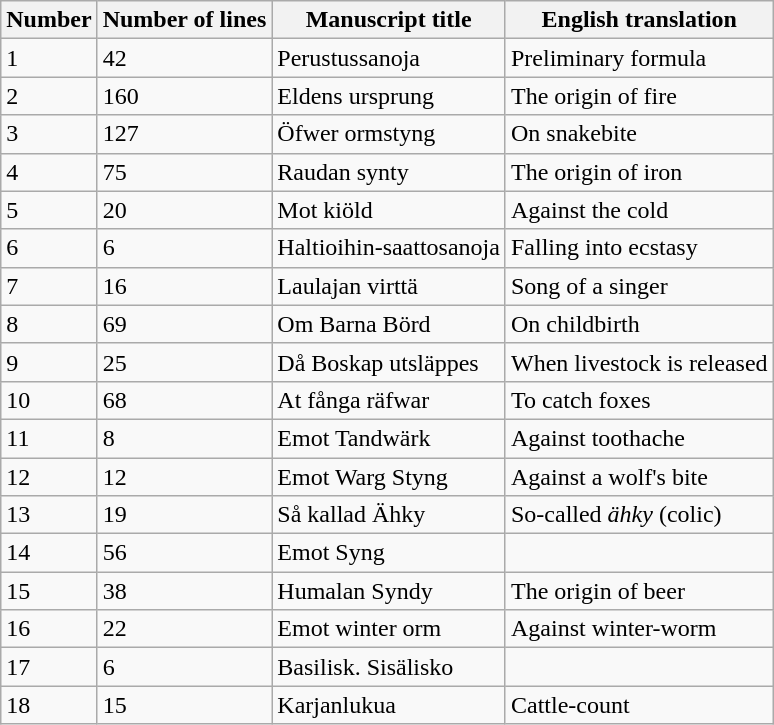<table class="wikitable">
<tr>
<th>Number</th>
<th>Number of lines</th>
<th>Manuscript title</th>
<th>English translation</th>
</tr>
<tr>
<td>1</td>
<td>42</td>
<td>Perustussanoja</td>
<td>Preliminary formula</td>
</tr>
<tr>
<td>2</td>
<td>160</td>
<td>Eldens ursprung</td>
<td>The origin of fire</td>
</tr>
<tr>
<td>3</td>
<td>127</td>
<td>Öfwer ormstyng</td>
<td>On snakebite</td>
</tr>
<tr>
<td>4</td>
<td>75</td>
<td>Raudan synty</td>
<td>The origin of iron</td>
</tr>
<tr>
<td>5</td>
<td>20</td>
<td>Mot kiöld</td>
<td>Against the cold</td>
</tr>
<tr>
<td>6</td>
<td>6</td>
<td>Haltioihin-saattosanoja</td>
<td>Falling into ecstasy</td>
</tr>
<tr>
<td>7</td>
<td>16</td>
<td>Laulajan virttä</td>
<td>Song of a singer</td>
</tr>
<tr>
<td>8</td>
<td>69</td>
<td>Om Barna Börd</td>
<td>On childbirth</td>
</tr>
<tr>
<td>9</td>
<td>25</td>
<td>Då Boskap utsläppes</td>
<td>When livestock is released</td>
</tr>
<tr>
<td>10</td>
<td>68</td>
<td>At fånga räfwar</td>
<td>To catch foxes</td>
</tr>
<tr>
<td>11</td>
<td>8</td>
<td>Emot Tandwärk</td>
<td>Against toothache</td>
</tr>
<tr>
<td>12</td>
<td>12</td>
<td>Emot Warg Styng</td>
<td>Against a wolf's bite</td>
</tr>
<tr>
<td>13</td>
<td>19</td>
<td>Så kallad Ähky</td>
<td>So-called <em>ähky</em> (colic)</td>
</tr>
<tr>
<td>14</td>
<td>56</td>
<td>Emot Syng</td>
<td></td>
</tr>
<tr>
<td>15</td>
<td>38</td>
<td>Humalan Syndy</td>
<td>The origin of beer</td>
</tr>
<tr>
<td>16</td>
<td>22</td>
<td>Emot winter orm</td>
<td>Against winter-worm</td>
</tr>
<tr>
<td>17</td>
<td>6</td>
<td>Basilisk. Sisälisko</td>
<td></td>
</tr>
<tr>
<td>18</td>
<td>15</td>
<td>Karjanlukua</td>
<td>Cattle-count</td>
</tr>
</table>
